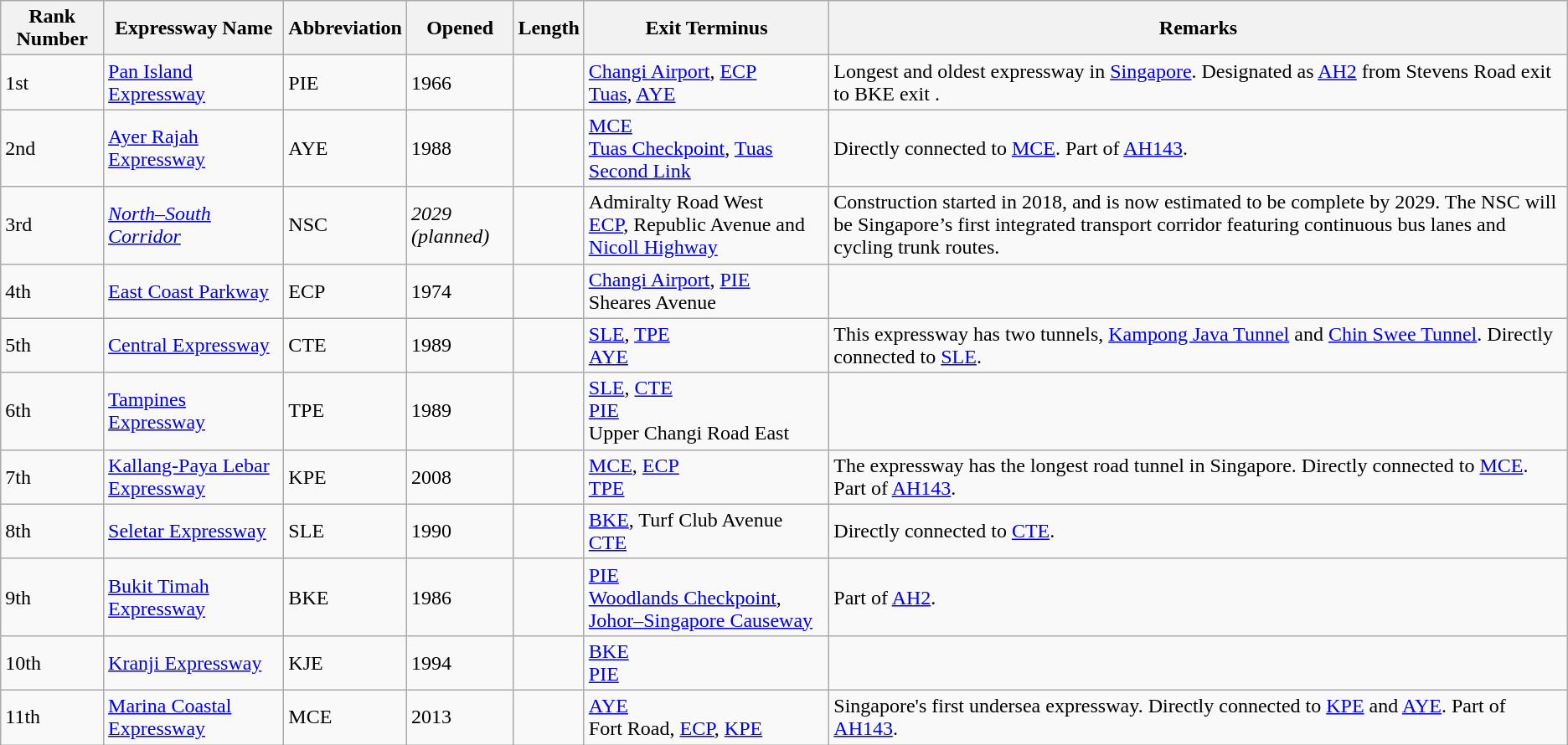<table class="wikitable sortable">
<tr>
<th scope="col">Rank Number</th>
<th scope="col">Expressway Name</th>
<th scope="col">Abbreviation</th>
<th scope="col">Opened</th>
<th scope="col">Length</th>
<th scope="col">Exit Terminus</th>
<th scope="col">Remarks</th>
</tr>
<tr>
<td>1st</td>
<td><a href='#'>Pan Island Expressway</a></td>
<td>PIE</td>
<td>1966</td>
<td></td>
<td><a href='#'>Changi Airport</a>, <a href='#'>ECP</a> <br> <a href='#'>Tuas</a>, <a href='#'>AYE</a></td>
<td>Longest and oldest expressway in <a href='#'>Singapore</a>. Designated as <a href='#'>AH2</a> from Stevens Road exit to BKE exit .</td>
</tr>
<tr>
<td>2nd</td>
<td><a href='#'>Ayer Rajah Expressway</a></td>
<td>AYE</td>
<td>1988</td>
<td></td>
<td><a href='#'>MCE</a> <br> <a href='#'>Tuas Checkpoint</a>, <a href='#'>Tuas Second Link</a></td>
<td>Directly connected to <a href='#'>MCE</a>. Part of <a href='#'>AH143</a>.</td>
</tr>
<tr>
<td>3rd</td>
<td><em><a href='#'>North–South Corridor</a></em></td>
<td>NSC</td>
<td><em>2029 (planned)</em></td>
<td></td>
<td>Admiralty Road West <br> <a href='#'>ECP</a>, Republic Avenue and <a href='#'>Nicoll Highway</a></td>
<td>Construction started in 2018, and is now estimated to be complete by 2029. The NSC will be Singapore’s first integrated transport corridor featuring continuous bus lanes and cycling trunk routes.</td>
</tr>
<tr>
<td>4th</td>
<td><a href='#'>East Coast Parkway</a></td>
<td>ECP</td>
<td>1974</td>
<td></td>
<td><a href='#'>Changi Airport</a>, <a href='#'>PIE</a> <br> Sheares Avenue</td>
<td></td>
</tr>
<tr>
<td>5th</td>
<td><a href='#'>Central Expressway</a></td>
<td>CTE</td>
<td>1989</td>
<td></td>
<td><a href='#'>SLE</a>, <a href='#'>TPE</a> <br> <a href='#'>AYE</a></td>
<td>This expressway has two tunnels, <a href='#'>Kampong Java Tunnel</a> and <a href='#'>Chin Swee Tunnel</a>. Directly connected to <a href='#'>SLE</a>.</td>
</tr>
<tr>
<td>6th</td>
<td><a href='#'>Tampines Expressway</a></td>
<td>TPE</td>
<td>1989</td>
<td></td>
<td><a href='#'>SLE</a>, <a href='#'>CTE</a> <br> <a href='#'>PIE</a> <br> Upper Changi Road East</td>
<td></td>
</tr>
<tr>
<td>7th</td>
<td><a href='#'>Kallang-Paya Lebar Expressway</a></td>
<td>KPE</td>
<td>2008</td>
<td></td>
<td><a href='#'>MCE</a>, <a href='#'>ECP</a> <br> <a href='#'>TPE</a></td>
<td>The expressway has the longest road tunnel in Singapore. Directly connected to <a href='#'>MCE</a>. Part of <a href='#'>AH143</a>.</td>
</tr>
<tr>
<td>8th</td>
<td><a href='#'>Seletar Expressway</a></td>
<td>SLE</td>
<td>1990</td>
<td></td>
<td><a href='#'>BKE</a>, Turf Club Avenue <br> <a href='#'>CTE</a></td>
<td>Directly connected to <a href='#'>CTE</a>.</td>
</tr>
<tr>
<td>9th</td>
<td><a href='#'>Bukit Timah Expressway</a></td>
<td>BKE</td>
<td>1986</td>
<td></td>
<td><a href='#'>PIE</a> <br> <a href='#'>Woodlands Checkpoint</a>, <a href='#'>Johor–Singapore Causeway</a></td>
<td>Part of <a href='#'>AH2</a>.</td>
</tr>
<tr>
<td>10th</td>
<td><a href='#'>Kranji Expressway</a></td>
<td>KJE</td>
<td>1994</td>
<td></td>
<td><a href='#'>BKE</a> <br> <a href='#'>PIE</a></td>
<td></td>
</tr>
<tr>
<td>11th</td>
<td><a href='#'>Marina Coastal Expressway</a></td>
<td>MCE</td>
<td>2013</td>
<td></td>
<td><a href='#'>AYE</a> <br> Fort Road, <a href='#'>ECP</a>, <a href='#'>KPE</a></td>
<td>Singapore's first undersea expressway. Directly connected to <a href='#'>KPE</a> and <a href='#'>AYE</a>. Part of <a href='#'>AH143</a>.</td>
</tr>
</table>
